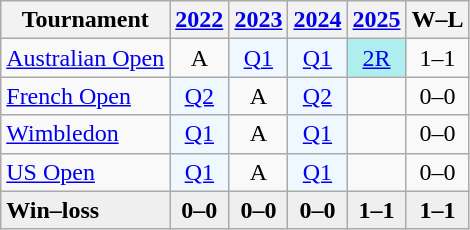<table class="wikitable" style=text-align:center>
<tr>
<th>Tournament</th>
<th><a href='#'>2022</a></th>
<th><a href='#'>2023</a></th>
<th><a href='#'>2024</a></th>
<th><a href='#'>2025</a></th>
<th>W–L</th>
</tr>
<tr>
<td align=left><a href='#'>Australian Open</a></td>
<td>A</td>
<td bgcolor=f0f8ff><a href='#'>Q1</a></td>
<td bgcolor=f0f8ff><a href='#'>Q1</a></td>
<td bgcolor= afeeee><a href='#'>2R</a></td>
<td>1–1</td>
</tr>
<tr>
<td align=left><a href='#'>French Open</a></td>
<td bgcolor=f0f8ff><a href='#'>Q2</a></td>
<td>A</td>
<td bgcolor=f0f8ff><a href='#'>Q2</a></td>
<td></td>
<td>0–0</td>
</tr>
<tr>
<td align=left><a href='#'>Wimbledon</a></td>
<td bgcolor=f0f8ff><a href='#'>Q1</a></td>
<td>A</td>
<td bgcolor=f0f8ff><a href='#'>Q1</a></td>
<td></td>
<td>0–0</td>
</tr>
<tr>
<td align=left><a href='#'>US Open</a></td>
<td bgcolor=f0f8ff><a href='#'>Q1</a></td>
<td>A</td>
<td bgcolor=f0f8ff><a href='#'>Q1</a></td>
<td></td>
<td>0–0</td>
</tr>
<tr style=background:#efefef;font-weight:bold>
<td align=left>Win–loss</td>
<td>0–0</td>
<td>0–0</td>
<td>0–0</td>
<td>1–1</td>
<td>1–1</td>
</tr>
</table>
